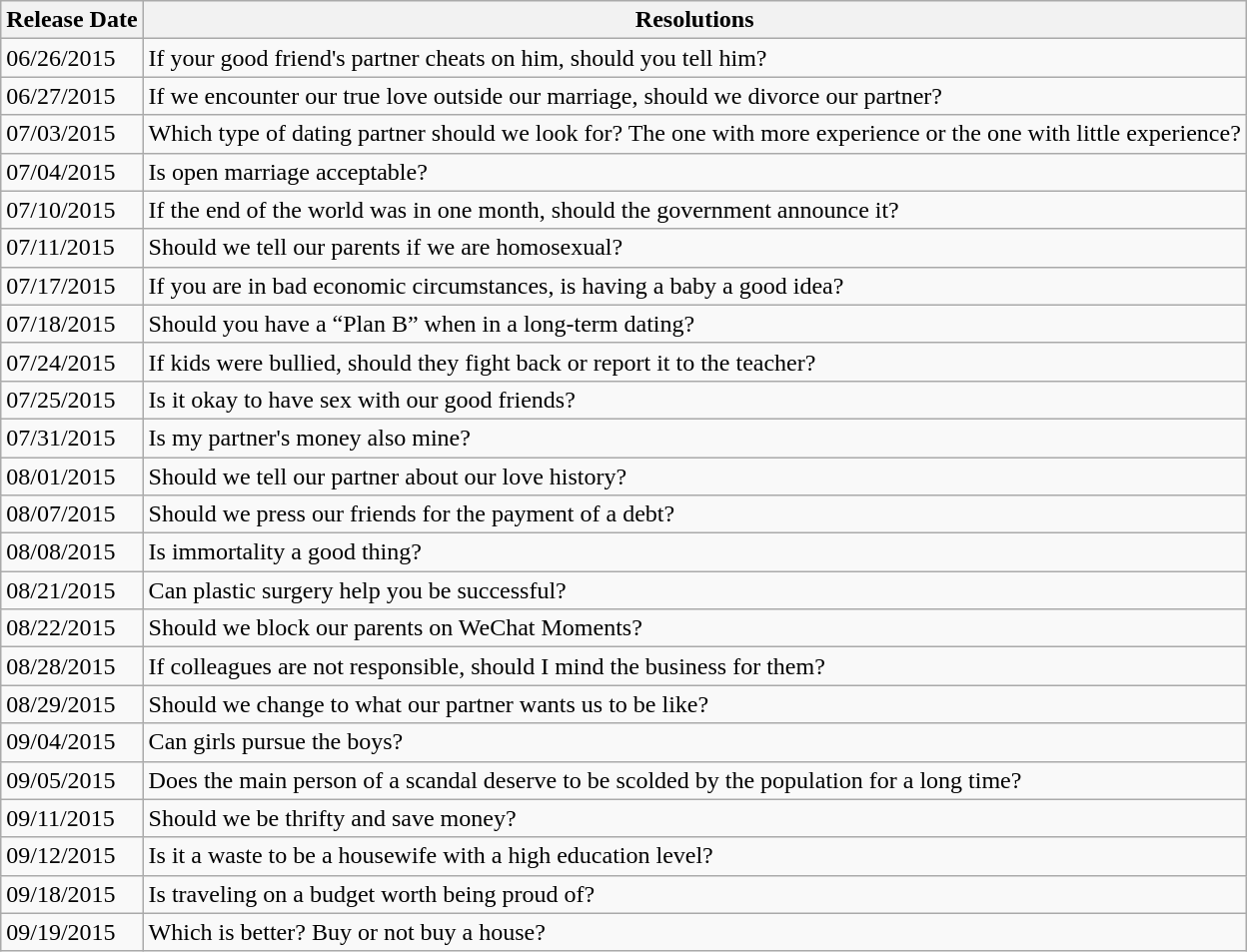<table class="wikitable mw-collapsible">
<tr>
<th>Release Date</th>
<th>Resolutions</th>
</tr>
<tr>
<td>06/26/2015</td>
<td>If your good friend's partner cheats on him, should you tell him?</td>
</tr>
<tr>
<td>06/27/2015</td>
<td>If we encounter our true love outside our marriage, should we divorce our partner?</td>
</tr>
<tr>
<td>07/03/2015</td>
<td>Which type of dating partner should we look for? The one with more experience or the one with little experience?</td>
</tr>
<tr>
<td>07/04/2015</td>
<td>Is open marriage acceptable?</td>
</tr>
<tr>
<td>07/10/2015</td>
<td>If the end of the world was in one month, should the government announce it?</td>
</tr>
<tr>
<td>07/11/2015</td>
<td>Should we tell our parents if we are homosexual?</td>
</tr>
<tr>
<td>07/17/2015</td>
<td>If you are in bad economic circumstances, is having a baby a good idea?</td>
</tr>
<tr>
<td>07/18/2015</td>
<td>Should you have a “Plan B” when in a long-term dating?</td>
</tr>
<tr>
<td>07/24/2015</td>
<td>If kids were bullied, should they fight back or report it to the teacher?</td>
</tr>
<tr>
<td>07/25/2015</td>
<td>Is it okay to have sex with our good friends?</td>
</tr>
<tr>
<td>07/31/2015</td>
<td>Is my partner's money also mine?</td>
</tr>
<tr>
<td>08/01/2015</td>
<td>Should we tell our partner about our love history?</td>
</tr>
<tr>
<td>08/07/2015</td>
<td>Should we press our friends for the payment of a debt?</td>
</tr>
<tr>
<td>08/08/2015</td>
<td>Is immortality a good thing?</td>
</tr>
<tr>
<td>08/21/2015</td>
<td>Can plastic surgery help you be successful?</td>
</tr>
<tr>
<td>08/22/2015</td>
<td>Should we block our parents on WeChat Moments?</td>
</tr>
<tr>
<td>08/28/2015</td>
<td>If colleagues are not responsible, should I mind the business for them?</td>
</tr>
<tr>
<td>08/29/2015</td>
<td>Should we change to what our partner wants us to be like?</td>
</tr>
<tr>
<td>09/04/2015</td>
<td>Can girls pursue the boys?</td>
</tr>
<tr>
<td>09/05/2015</td>
<td>Does the main person of a scandal deserve to be scolded by the population for a long time?</td>
</tr>
<tr>
<td>09/11/2015</td>
<td>Should we be thrifty and save money?</td>
</tr>
<tr>
<td>09/12/2015</td>
<td>Is it a waste to be a housewife with a high education level?</td>
</tr>
<tr>
<td>09/18/2015</td>
<td>Is traveling on a budget worth being proud of?</td>
</tr>
<tr>
<td>09/19/2015</td>
<td>Which is better? Buy or not buy a house?</td>
</tr>
</table>
